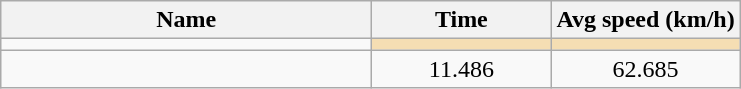<table class="wikitable sortable" style="text-align:center;">
<tr>
<th style="width:15em">Name</th>
<th style="width:7em">Time</th>
<th>Avg speed (km/h)</th>
</tr>
<tr>
<td align=left></td>
<td bgcolor=wheat></td>
<td bgcolor=wheat></td>
</tr>
<tr>
<td align=left></td>
<td>11.486</td>
<td>62.685</td>
</tr>
</table>
